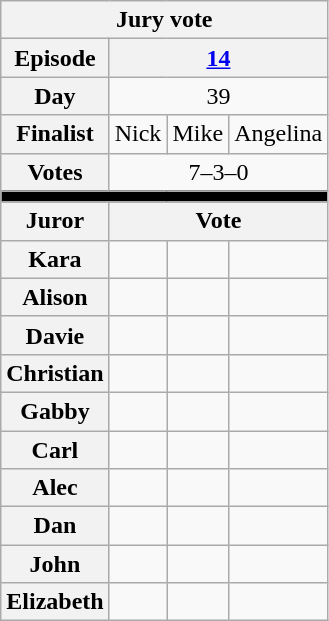<table class="wikitable nowrap" style="text-align:center; font-size:100%">
<tr>
<th colspan="4">Jury vote</th>
</tr>
<tr>
<th>Episode</th>
<th colspan="3"><a href='#'>14</a></th>
</tr>
<tr>
<th>Day</th>
<td colspan="3">39</td>
</tr>
<tr>
<th>Finalist</th>
<td>Nick</td>
<td>Mike</td>
<td>Angelina</td>
</tr>
<tr>
<th>Votes</th>
<td colspan="3">7–3–0</td>
</tr>
<tr>
<th colspan="5" style="background:black;"></th>
</tr>
<tr>
<th>Juror</th>
<th colspan="4">Vote</th>
</tr>
<tr>
<th>Kara</th>
<td></td>
<td></td>
<td></td>
</tr>
<tr>
<th>Alison</th>
<td></td>
<td></td>
<td></td>
</tr>
<tr>
<th>Davie</th>
<td></td>
<td></td>
<td></td>
</tr>
<tr>
<th>Christian</th>
<td></td>
<td></td>
<td></td>
</tr>
<tr>
<th>Gabby</th>
<td></td>
<td></td>
<td></td>
</tr>
<tr>
<th>Carl</th>
<td></td>
<td></td>
<td></td>
</tr>
<tr>
<th>Alec</th>
<td></td>
<td></td>
<td></td>
</tr>
<tr>
<th>Dan</th>
<td></td>
<td></td>
<td></td>
</tr>
<tr>
<th>John</th>
<td></td>
<td></td>
<td></td>
</tr>
<tr>
<th>Elizabeth</th>
<td></td>
<td></td>
<td></td>
</tr>
</table>
